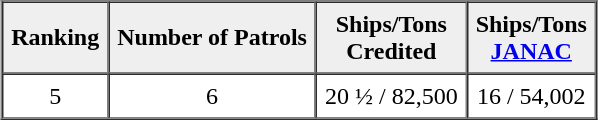<table border="1" cellpadding="5" cellspacing="0" align="center">
<tr>
<th scope="col" style="background:#efefef;">Ranking</th>
<th scope="col" style="background:#efefef;">Number of Patrols</th>
<th scope="col" style="background:#efefef;">Ships/Tons<br>Credited</th>
<th scope="col" style="background:#efefef;">Ships/Tons<br><a href='#'>JANAC</a></th>
</tr>
<tr>
<td align=center>5</td>
<td align=center>6</td>
<td align=center>20 ½ / 82,500</td>
<td align=center>16 / 54,002</td>
</tr>
</table>
